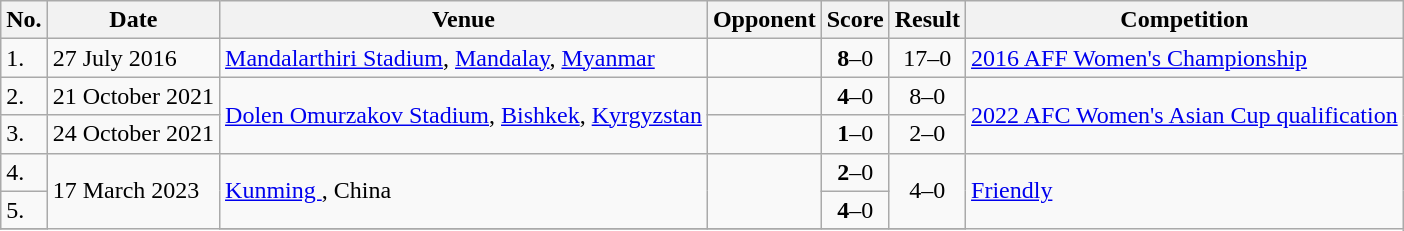<table class="wikitable">
<tr>
<th>No.</th>
<th>Date</th>
<th>Venue</th>
<th>Opponent</th>
<th>Score</th>
<th>Result</th>
<th>Competition</th>
</tr>
<tr>
<td>1.</td>
<td>27 July 2016</td>
<td><a href='#'>Mandalarthiri Stadium</a>, <a href='#'>Mandalay</a>, <a href='#'>Myanmar</a></td>
<td></td>
<td align=center><strong>8</strong>–0</td>
<td align=center>17–0</td>
<td><a href='#'>2016 AFF Women's Championship</a></td>
</tr>
<tr>
<td>2.</td>
<td>21 October 2021</td>
<td rowspan="2"><a href='#'>Dolen Omurzakov Stadium</a>, <a href='#'>Bishkek</a>, <a href='#'>Kyrgyzstan</a></td>
<td></td>
<td align=center><strong>4</strong>–0</td>
<td align=center>8–0</td>
<td rowspan="2"><a href='#'>2022 AFC Women's Asian Cup qualification</a></td>
</tr>
<tr>
<td>3.</td>
<td>24 October 2021</td>
<td></td>
<td align=center><strong>1</strong>–0</td>
<td align=center>2–0</td>
</tr>
<tr>
<td>4.</td>
<td rowspan=3>17 March 2023</td>
<td rowspan=2><a href='#'>Kunming </a>, China</td>
<td rowspan=2></td>
<td align=center><strong>2</strong>–0</td>
<td rowspan=2 align=center>4–0</td>
<td rowspan=3><a href='#'>Friendly</a></td>
</tr>
<tr>
<td>5.</td>
<td align=center><strong>4</strong>–0</td>
</tr>
<tr>
</tr>
</table>
